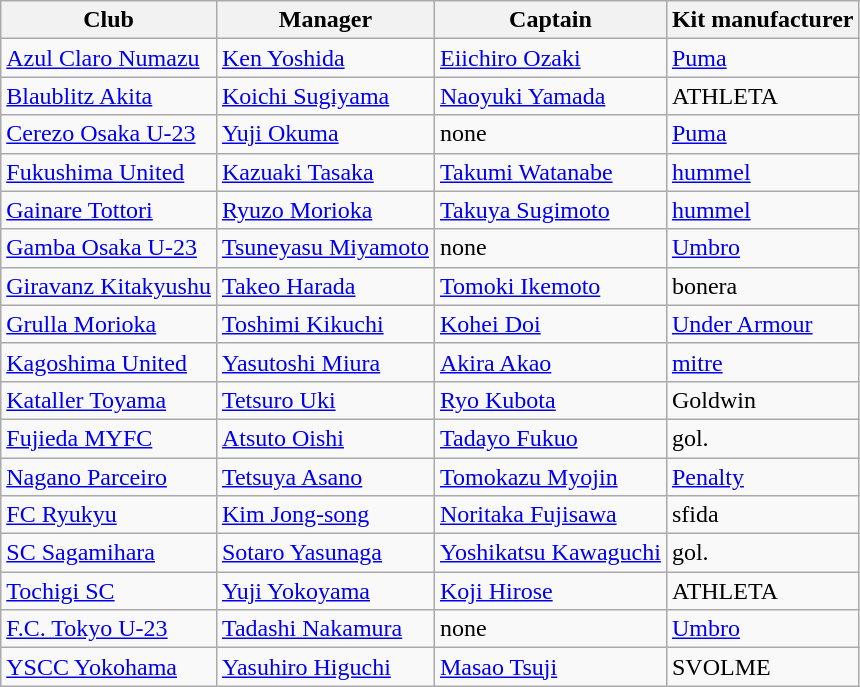<table class="wikitable sortable">
<tr>
<th>Club</th>
<th>Manager</th>
<th>Captain</th>
<th>Kit manufacturer</th>
</tr>
<tr>
<td><a href='#'>Azul Claro Numazu</a></td>
<td> <a href='#'>Ken Yoshida</a></td>
<td> <a href='#'>Eiichiro Ozaki</a></td>
<td><a href='#'>Puma</a></td>
</tr>
<tr>
<td><a href='#'>Blaublitz Akita</a></td>
<td> <a href='#'>Koichi Sugiyama</a></td>
<td> <a href='#'>Naoyuki Yamada</a></td>
<td>ATHLETA</td>
</tr>
<tr>
<td><a href='#'>Cerezo Osaka U-23</a></td>
<td> <a href='#'>Yuji Okuma</a></td>
<td>none</td>
<td><a href='#'>Puma</a></td>
</tr>
<tr>
<td><a href='#'>Fukushima United</a></td>
<td> <a href='#'>Kazuaki Tasaka</a></td>
<td> <a href='#'>Takumi Watanabe</a></td>
<td><a href='#'>hummel</a></td>
</tr>
<tr>
<td><a href='#'>Gainare Tottori</a></td>
<td> <a href='#'>Ryuzo Morioka</a></td>
<td> <a href='#'>Takuya Sugimoto</a></td>
<td><a href='#'>hummel</a></td>
</tr>
<tr>
<td><a href='#'>Gamba Osaka U-23</a></td>
<td> <a href='#'>Tsuneyasu Miyamoto</a></td>
<td>none</td>
<td><a href='#'>Umbro</a></td>
</tr>
<tr>
<td><a href='#'>Giravanz Kitakyushu</a></td>
<td> <a href='#'>Takeo Harada</a></td>
<td> <a href='#'>Tomoki Ikemoto</a></td>
<td>bonera</td>
</tr>
<tr>
<td><a href='#'>Grulla Morioka</a></td>
<td> <a href='#'>Toshimi Kikuchi</a></td>
<td> <a href='#'>Kohei Doi</a></td>
<td><a href='#'>Under Armour</a></td>
</tr>
<tr>
<td><a href='#'>Kagoshima United</a></td>
<td> <a href='#'>Yasutoshi Miura</a></td>
<td> <a href='#'>Akira Akao</a></td>
<td><a href='#'>mitre</a></td>
</tr>
<tr>
<td><a href='#'>Kataller Toyama</a></td>
<td> <a href='#'>Tetsuro Uki</a></td>
<td> <a href='#'>Ryo Kubota</a></td>
<td>Goldwin</td>
</tr>
<tr>
<td><a href='#'>Fujieda MYFC</a></td>
<td> <a href='#'>Atsuto Oishi</a></td>
<td> <a href='#'>Tadayo Fukuo</a></td>
<td>gol.</td>
</tr>
<tr>
<td><a href='#'>Nagano Parceiro</a></td>
<td> <a href='#'>Tetsuya Asano</a></td>
<td> <a href='#'>Tomokazu Myojin</a></td>
<td><a href='#'>Penalty</a></td>
</tr>
<tr>
<td><a href='#'>FC Ryukyu</a></td>
<td> <a href='#'>Kim Jong-song</a></td>
<td> <a href='#'>Noritaka Fujisawa</a></td>
<td>sfida</td>
</tr>
<tr>
<td><a href='#'>SC Sagamihara</a></td>
<td> <a href='#'>Sotaro Yasunaga</a></td>
<td> <a href='#'>Yoshikatsu Kawaguchi</a></td>
<td>gol.</td>
</tr>
<tr>
<td><a href='#'>Tochigi SC</a></td>
<td> <a href='#'>Yuji Yokoyama</a></td>
<td> <a href='#'>Koji Hirose</a></td>
<td>ATHLETA</td>
</tr>
<tr>
<td><a href='#'>F.C. Tokyo U-23</a></td>
<td> <a href='#'>Tadashi Nakamura</a></td>
<td>none</td>
<td><a href='#'>Umbro</a></td>
</tr>
<tr>
<td><a href='#'>YSCC Yokohama</a></td>
<td> <a href='#'>Yasuhiro Higuchi</a></td>
<td> <a href='#'>Masao Tsuji</a></td>
<td>SVOLME</td>
</tr>
</table>
